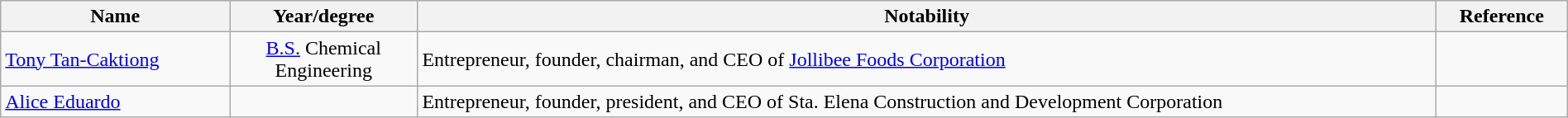<table class="wikitable sortable" style="width:100%;">
<tr>
<th style="width:*;">Name</th>
<th style="width:12%;">Year/degree</th>
<th style="width:65%;" class="unsortable">Notability</th>
<th style="width:*;" class="unsortable">Reference</th>
</tr>
<tr>
<td><a href='#'>Tony Tan-Caktiong</a></td>
<td align=center><a href='#'>B.S.</a> Chemical Engineering</td>
<td>Entrepreneur, founder, chairman, and CEO of <a href='#'>Jollibee Foods Corporation</a></td>
<td align=center></td>
</tr>
<tr>
<td><a href='#'>Alice Eduardo</a></td>
<td></td>
<td>Entrepreneur, founder, president, and CEO of Sta. Elena Construction and Development Corporation</td>
<td></td>
</tr>
</table>
